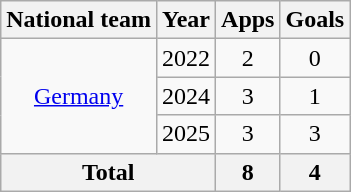<table class="wikitable" style="text-align:center">
<tr>
<th>National team</th>
<th>Year</th>
<th>Apps</th>
<th>Goals</th>
</tr>
<tr>
<td rowspan=3><a href='#'>Germany</a></td>
<td>2022</td>
<td>2</td>
<td>0</td>
</tr>
<tr>
<td>2024</td>
<td>3</td>
<td>1</td>
</tr>
<tr>
<td>2025</td>
<td>3</td>
<td>3</td>
</tr>
<tr>
<th colspan="2">Total</th>
<th>8</th>
<th>4</th>
</tr>
</table>
